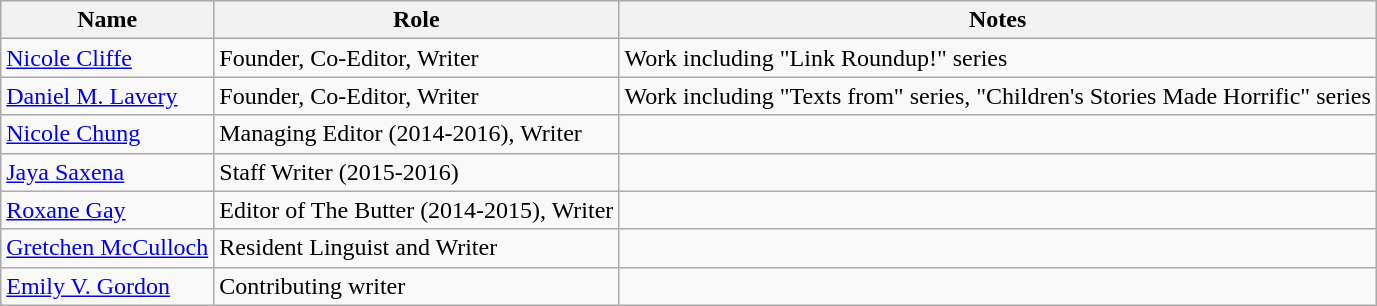<table class="wikitable sortable">
<tr>
<th>Name</th>
<th>Role</th>
<th>Notes</th>
</tr>
<tr>
<td><a href='#'>Nicole Cliffe</a></td>
<td>Founder, Co-Editor, Writer</td>
<td>Work including "Link Roundup!" series</td>
</tr>
<tr>
<td><a href='#'>Daniel M. Lavery</a></td>
<td>Founder, Co-Editor, Writer</td>
<td>Work including "Texts from" series, "Children's Stories Made Horrific" series</td>
</tr>
<tr>
<td><a href='#'>Nicole Chung</a></td>
<td>Managing Editor (2014-2016), Writer</td>
<td></td>
</tr>
<tr>
<td><a href='#'>Jaya Saxena</a></td>
<td>Staff Writer (2015-2016)</td>
<td></td>
</tr>
<tr>
<td><a href='#'>Roxane Gay</a></td>
<td>Editor of The Butter (2014-2015), Writer</td>
<td></td>
</tr>
<tr>
<td><a href='#'>Gretchen McCulloch</a></td>
<td>Resident Linguist and Writer</td>
<td></td>
</tr>
<tr>
<td><a href='#'>Emily V. Gordon</a></td>
<td>Contributing writer</td>
<td></td>
</tr>
</table>
